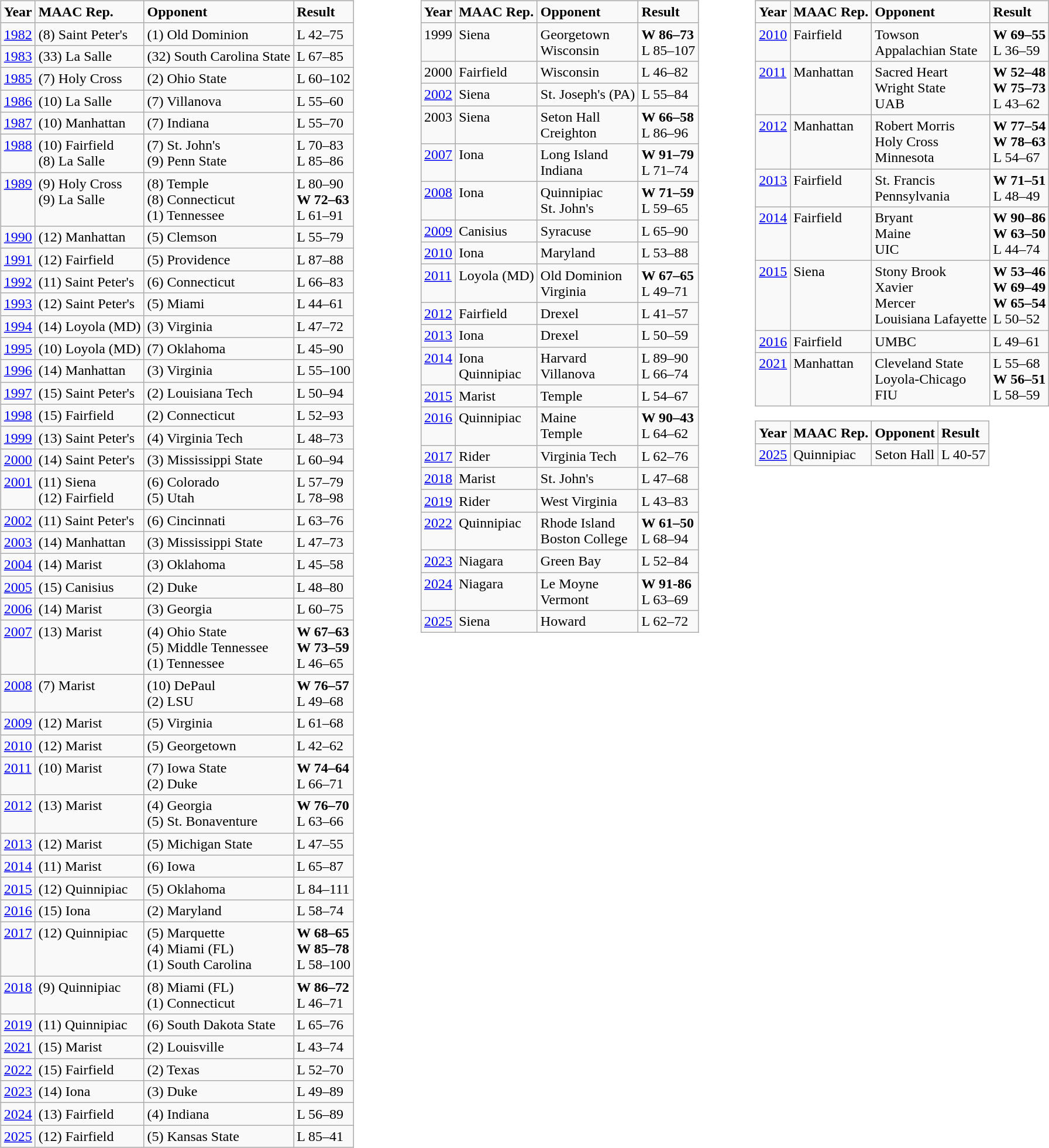<table width="100%">
<tr ---->
<td valign="top"><br><table class= "wikitable sortable">
<tr>
<td><strong>Year</strong></td>
<td><strong>MAAC Rep.</strong></td>
<td><strong>Opponent</strong></td>
<td><strong>Result</strong></td>
</tr>
<tr>
<td><a href='#'>1982</a></td>
<td>(8) Saint Peter's</td>
<td>(1) Old Dominion</td>
<td>L 42–75</td>
</tr>
<tr>
<td><a href='#'>1983</a></td>
<td>(33) La Salle</td>
<td>(32) South Carolina State</td>
<td>L 67–85</td>
</tr>
<tr>
<td><a href='#'>1985</a></td>
<td>(7) Holy Cross</td>
<td>(2) Ohio State</td>
<td>L 60–102</td>
</tr>
<tr>
<td><a href='#'>1986</a></td>
<td>(10) La Salle</td>
<td>(7) Villanova</td>
<td>L 55–60</td>
</tr>
<tr>
<td><a href='#'>1987</a></td>
<td>(10) Manhattan</td>
<td>(7) Indiana</td>
<td>L 55–70</td>
</tr>
<tr style="vertical-align: top;" |>
<td><a href='#'>1988</a></td>
<td>(10) Fairfield<br> (8) La Salle</td>
<td>(7) St. John's<br> (9) Penn State</td>
<td>L 70–83<br> L 85–86</td>
</tr>
<tr style="vertical-align: top;" |>
<td><a href='#'>1989</a></td>
<td>(9) Holy Cross<br> (9) La Salle</td>
<td>(8) Temple<br> (8) Connecticut<br> (1) Tennessee</td>
<td>L 80–90<br><strong>W 72–63</strong><br>L 61–91</td>
</tr>
<tr>
<td><a href='#'>1990</a></td>
<td>(12) Manhattan</td>
<td>(5) Clemson</td>
<td>L 55–79</td>
</tr>
<tr>
<td><a href='#'>1991</a></td>
<td>(12) Fairfield</td>
<td>(5) Providence</td>
<td>L 87–88</td>
</tr>
<tr>
<td><a href='#'>1992</a></td>
<td>(11) Saint Peter's</td>
<td>(6) Connecticut</td>
<td>L 66–83</td>
</tr>
<tr>
<td><a href='#'>1993</a></td>
<td>(12) Saint Peter's</td>
<td>(5) Miami</td>
<td>L 44–61</td>
</tr>
<tr>
<td><a href='#'>1994</a></td>
<td>(14) Loyola (MD)</td>
<td>(3) Virginia</td>
<td>L 47–72</td>
</tr>
<tr>
<td><a href='#'>1995</a></td>
<td>(10) Loyola (MD)</td>
<td>(7) Oklahoma</td>
<td>L 45–90</td>
</tr>
<tr>
<td><a href='#'>1996</a></td>
<td>(14) Manhattan</td>
<td>(3) Virginia</td>
<td>L 55–100</td>
</tr>
<tr>
<td><a href='#'>1997</a></td>
<td>(15) Saint Peter's</td>
<td>(2) Louisiana Tech</td>
<td>L 50–94</td>
</tr>
<tr>
<td><a href='#'>1998</a></td>
<td>(15) Fairfield</td>
<td>(2) Connecticut</td>
<td>L 52–93</td>
</tr>
<tr>
<td><a href='#'>1999</a></td>
<td>(13) Saint Peter's</td>
<td>(4) Virginia Tech</td>
<td>L 48–73</td>
</tr>
<tr>
<td><a href='#'>2000</a></td>
<td>(14) Saint Peter's</td>
<td>(3) Mississippi State</td>
<td>L 60–94</td>
</tr>
<tr style="vertical-align: top;" |>
<td><a href='#'>2001</a></td>
<td>(11) Siena<br> (12) Fairfield</td>
<td>(6) Colorado<br> (5) Utah</td>
<td>L 57–79<br> L 78–98</td>
</tr>
<tr>
<td><a href='#'>2002</a></td>
<td>(11) Saint Peter's</td>
<td>(6) Cincinnati</td>
<td>L 63–76</td>
</tr>
<tr>
<td><a href='#'>2003</a></td>
<td>(14) Manhattan</td>
<td>(3) Mississippi State</td>
<td>L 47–73</td>
</tr>
<tr>
<td><a href='#'>2004</a></td>
<td>(14) Marist</td>
<td>(3) Oklahoma</td>
<td>L 45–58</td>
</tr>
<tr>
<td><a href='#'>2005</a></td>
<td>(15) Canisius</td>
<td>(2) Duke</td>
<td>L 48–80</td>
</tr>
<tr>
<td><a href='#'>2006</a></td>
<td>(14) Marist</td>
<td>(3) Georgia</td>
<td>L 60–75</td>
</tr>
<tr style="vertical-align: top;" |>
<td><a href='#'>2007</a></td>
<td>(13) Marist</td>
<td>(4) Ohio State<br> (5) Middle Tennessee<br> (1) Tennessee</td>
<td><strong>W 67–63<br> W 73–59</strong><br> L 46–65</td>
</tr>
<tr style="vertical-align: top;" |>
<td><a href='#'>2008</a></td>
<td>(7) Marist</td>
<td>(10) DePaul<br> (2) LSU</td>
<td><strong>W 76–57</strong><br> L 49–68</td>
</tr>
<tr>
<td><a href='#'>2009</a></td>
<td>(12) Marist</td>
<td>(5) Virginia</td>
<td>L 61–68</td>
</tr>
<tr>
<td><a href='#'>2010</a></td>
<td>(12) Marist</td>
<td>(5) Georgetown</td>
<td>L 42–62</td>
</tr>
<tr style="vertical-align: top;" |>
<td><a href='#'>2011</a></td>
<td>(10) Marist</td>
<td>(7) Iowa State<br> (2) Duke</td>
<td><strong>W 74–64</strong> <br> L 66–71</td>
</tr>
<tr style="vertical-align: top;" |>
<td><a href='#'>2012</a></td>
<td>(13) Marist</td>
<td>(4) Georgia<br> (5) St. Bonaventure</td>
<td><strong>W 76–70</strong> <br> L 63–66</td>
</tr>
<tr style="vertical-align: top;" |>
<td><a href='#'>2013</a></td>
<td>(12) Marist</td>
<td>(5) Michigan State</td>
<td>L 47–55</td>
</tr>
<tr style="vertical-align: top;" |>
<td><a href='#'>2014</a></td>
<td>(11) Marist</td>
<td>(6) Iowa</td>
<td>L 65–87</td>
</tr>
<tr style="vertical-align: top;" |>
<td><a href='#'>2015</a></td>
<td>(12) Quinnipiac</td>
<td>(5) Oklahoma</td>
<td>L 84–111</td>
</tr>
<tr style="vertical-align: top;" |>
<td><a href='#'>2016</a></td>
<td>(15) Iona</td>
<td>(2) Maryland</td>
<td>L 58–74</td>
</tr>
<tr style="vertical-align: top;" |>
<td><a href='#'>2017</a></td>
<td>(12) Quinnipiac</td>
<td>(5) Marquette <br>  (4) Miami (FL) <br> (1) South Carolina</td>
<td><strong>W 68–65 <br> W 85–78</strong> <br> L 58–100</td>
</tr>
<tr style="vertical-align: top;" |>
<td><a href='#'>2018</a></td>
<td>(9) Quinnipiac</td>
<td>(8) Miami (FL) <br> (1) Connecticut</td>
<td><strong>W 86–72</strong> <br> L 46–71</td>
</tr>
<tr>
<td><a href='#'>2019</a></td>
<td>(11) Quinnipiac</td>
<td>(6) South Dakota State</td>
<td>L 65–76</td>
</tr>
<tr>
<td><a href='#'>2021</a></td>
<td>(15) Marist</td>
<td>(2) Louisville</td>
<td>L 43–74</td>
</tr>
<tr>
<td><a href='#'>2022</a></td>
<td>(15) Fairfield</td>
<td>(2) Texas</td>
<td>L 52–70</td>
</tr>
<tr>
<td><a href='#'>2023</a></td>
<td>(14) Iona</td>
<td>(3) Duke</td>
<td>L 49–89</td>
</tr>
<tr>
<td><a href='#'>2024</a></td>
<td>(13) Fairfield</td>
<td>(4) Indiana</td>
<td>L 56–89</td>
</tr>
<tr>
<td><a href='#'>2025</a></td>
<td>(12) Fairfield</td>
<td>(5) Kansas State</td>
<td>L 85–41</td>
</tr>
</table>
</td>
<td valign="top"><br><table class= "wikitable sortable">
<tr>
<td><strong>Year</strong></td>
<td><strong>MAAC Rep.</strong></td>
<td><strong>Opponent</strong></td>
<td><strong>Result</strong></td>
</tr>
<tr style="vertical-align: top;" |>
<td>1999</td>
<td>Siena</td>
<td>Georgetown<br> Wisconsin</td>
<td><strong>W 86–73</strong><br> L 85–107</td>
</tr>
<tr>
<td>2000</td>
<td>Fairfield</td>
<td>Wisconsin</td>
<td>L 46–82</td>
</tr>
<tr>
<td><a href='#'>2002</a></td>
<td>Siena</td>
<td>St. Joseph's (PA)</td>
<td>L 55–84</td>
</tr>
<tr style="vertical-align: top;" |>
<td>2003</td>
<td>Siena</td>
<td>Seton Hall<br> Creighton</td>
<td><strong>W 66–58</strong><br> L 86–96</td>
</tr>
<tr style="vertical-align: top;" |>
<td><a href='#'>2007</a></td>
<td>Iona</td>
<td>Long Island<br> Indiana</td>
<td><strong>W 91–79</strong><br> L 71–74</td>
</tr>
<tr style="vertical-align: top;" |>
<td><a href='#'>2008</a></td>
<td>Iona</td>
<td>Quinnipiac<br> St. John's</td>
<td><strong>W 71–59</strong><br> L 59–65</td>
</tr>
<tr>
<td><a href='#'>2009</a></td>
<td>Canisius</td>
<td>Syracuse</td>
<td>L 65–90</td>
</tr>
<tr>
<td><a href='#'>2010</a></td>
<td>Iona</td>
<td>Maryland</td>
<td>L 53–88</td>
</tr>
<tr style="vertical-align: top;" |>
<td><a href='#'>2011</a></td>
<td>Loyola (MD)</td>
<td>Old Dominion <br> Virginia</td>
<td><strong>W 67–65</strong><br> L 49–71</td>
</tr>
<tr style="vertical-align: top;" |>
<td><a href='#'>2012</a></td>
<td>Fairfield</td>
<td>Drexel</td>
<td>L 41–57</td>
</tr>
<tr style="vertical-align: top;" |>
<td><a href='#'>2013</a></td>
<td>Iona</td>
<td>Drexel</td>
<td>L 50–59</td>
</tr>
<tr style="vertical-align: top;" |>
<td><a href='#'>2014</a></td>
<td>Iona<br> Quinnipiac</td>
<td>Harvard<br> Villanova</td>
<td>L 89–90<br> L 66–74</td>
</tr>
<tr style="vertical-align: top;" |>
<td><a href='#'>2015</a></td>
<td>Marist</td>
<td>Temple</td>
<td>L 54–67</td>
</tr>
<tr style="vertical-align: top;" |>
<td><a href='#'>2016</a></td>
<td>Quinnipiac</td>
<td>Maine <br>  Temple</td>
<td><strong>W 90–43</strong> <br> L 64–62</td>
</tr>
<tr style="vertical-align: top;" |>
<td><a href='#'>2017</a></td>
<td>Rider</td>
<td>Virginia Tech</td>
<td>L 62–76</td>
</tr>
<tr style="vertical-align: top;" |>
<td><a href='#'>2018</a></td>
<td>Marist</td>
<td>St. John's</td>
<td>L 47–68</td>
</tr>
<tr style="vertical-align: top;" |>
<td><a href='#'>2019</a></td>
<td>Rider</td>
<td>West Virginia</td>
<td>L 43–83</td>
</tr>
<tr style="vertical-align: top;" |>
<td><a href='#'>2022</a></td>
<td>Quinnipiac</td>
<td>Rhode Island <br>Boston College</td>
<td><strong>W 61–50</strong> <br> L 68–94</td>
</tr>
<tr style="vertical-align: top;" |>
<td><a href='#'>2023</a></td>
<td>Niagara</td>
<td>Green Bay</td>
<td>L 52–84</td>
</tr>
<tr style="vertical-align: top;" |>
<td><a href='#'>2024</a></td>
<td>Niagara</td>
<td>Le Moyne<br> Vermont</td>
<td><strong>W 91-86</strong><br> L 63–69</td>
</tr>
<tr style="vertical-align: top;" |>
<td><a href='#'>2025</a></td>
<td>Siena</td>
<td>Howard</td>
<td>L 62–72</td>
</tr>
</table>
</td>
<td valign="top"><br><table class="wikitable sortable" style="vertical-align: middle;">
<tr>
<td><strong>Year</strong></td>
<td><strong>MAAC Rep.</strong></td>
<td><strong>Opponent</strong></td>
<td><strong>Result</strong></td>
</tr>
<tr style="vertical-align: top;" |>
<td><a href='#'>2010</a></td>
<td>Fairfield</td>
<td>Towson<br> Appalachian State</td>
<td><strong>W 69–55</strong><br> L 36–59</td>
</tr>
<tr style="vertical-align: top;" |>
<td><a href='#'>2011</a></td>
<td>Manhattan</td>
<td>Sacred Heart<br> Wright State<br> UAB</td>
<td><strong>W 52–48<br> W 75–73</strong><br> L 43–62</td>
</tr>
<tr style="vertical-align: top;" |>
<td><a href='#'>2012</a></td>
<td>Manhattan</td>
<td>Robert Morris<br> Holy Cross<br> Minnesota</td>
<td><strong>W 77–54 <br> W 78–63</strong><br> L 54–67</td>
</tr>
<tr style="vertical-align: top;" |>
<td><a href='#'>2013</a></td>
<td>Fairfield</td>
<td>St. Francis <br> Pennsylvania</td>
<td><strong>W 71–51</strong> <br> L 48–49</td>
</tr>
<tr style="vertical-align: top;" |>
<td><a href='#'>2014</a></td>
<td>Fairfield</td>
<td>Bryant<br> Maine<br> UIC</td>
<td><strong>W 90–86<br> W 63–50</strong><br> L 44–74</td>
</tr>
<tr style="vertical-align: top;" |>
<td><a href='#'>2015</a></td>
<td>Siena</td>
<td>Stony Brook <br> Xavier <br> Mercer <br> Louisiana Lafayette</td>
<td><strong>W 53–46 <br> W 69–49 <br> W 65–54</strong> <br> L 50–52</td>
</tr>
<tr style="vertical-align: top;" |>
<td><a href='#'>2016</a></td>
<td>Fairfield</td>
<td>UMBC</td>
<td>L 49–61</td>
</tr>
<tr style="vertical-align: top;" |>
<td><a href='#'>2021</a></td>
<td>Manhattan</td>
<td>Cleveland State <br> Loyola-Chicago <br> FIU</td>
<td>L 55–68 <br> <strong>W 56–51</strong> <br> L 58–59</td>
</tr>
</table>
<table class="wikitable sortable" style="vertical-align: middle;">
<tr>
<td><strong>Year</strong></td>
<td><strong>MAAC Rep.</strong></td>
<td><strong>Opponent</strong></td>
<td><strong>Result</strong></td>
</tr>
<tr style="vertical-align: top;" |>
<td><a href='#'>2025</a></td>
<td>Quinnipiac</td>
<td>Seton Hall</td>
<td>L 40-57</td>
</tr>
</table>
</td>
</tr>
</table>
